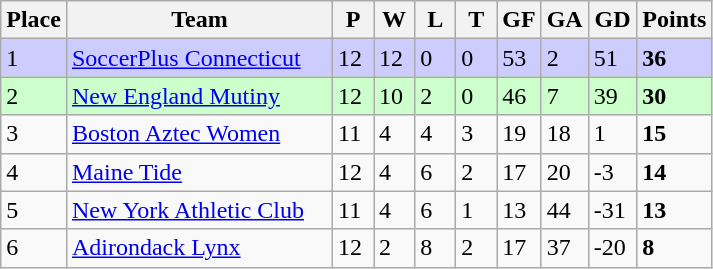<table class="wikitable">
<tr>
<th>Place</th>
<th width="170">Team</th>
<th width="20">P</th>
<th width="20">W</th>
<th width="20">L</th>
<th width="20">T</th>
<th width="20">GF</th>
<th width="20">GA</th>
<th width="25">GD</th>
<th>Points</th>
</tr>
<tr bgcolor=#ccccff>
<td>1</td>
<td><a href='#'>SoccerPlus Connecticut</a></td>
<td>12</td>
<td>12</td>
<td>0</td>
<td>0</td>
<td>53</td>
<td>2</td>
<td>51</td>
<td><strong>36</strong></td>
</tr>
<tr bgcolor=ccffcc>
<td>2</td>
<td><a href='#'>New England Mutiny</a></td>
<td>12</td>
<td>10</td>
<td>2</td>
<td>0</td>
<td>46</td>
<td>7</td>
<td>39</td>
<td><strong>30</strong></td>
</tr>
<tr>
<td>3</td>
<td><a href='#'>Boston Aztec Women</a></td>
<td>11</td>
<td>4</td>
<td>4</td>
<td>3</td>
<td>19</td>
<td>18</td>
<td>1</td>
<td><strong>15</strong></td>
</tr>
<tr>
<td>4</td>
<td><a href='#'>Maine Tide</a></td>
<td>12</td>
<td>4</td>
<td>6</td>
<td>2</td>
<td>17</td>
<td>20</td>
<td>-3</td>
<td><strong>14</strong></td>
</tr>
<tr>
<td>5</td>
<td><a href='#'>New York Athletic Club</a></td>
<td>11</td>
<td>4</td>
<td>6</td>
<td>1</td>
<td>13</td>
<td>44</td>
<td>-31</td>
<td><strong>13</strong></td>
</tr>
<tr>
<td>6</td>
<td><a href='#'>Adirondack Lynx</a></td>
<td>12</td>
<td>2</td>
<td>8</td>
<td>2</td>
<td>17</td>
<td>37</td>
<td>-20</td>
<td><strong>8</strong></td>
</tr>
</table>
